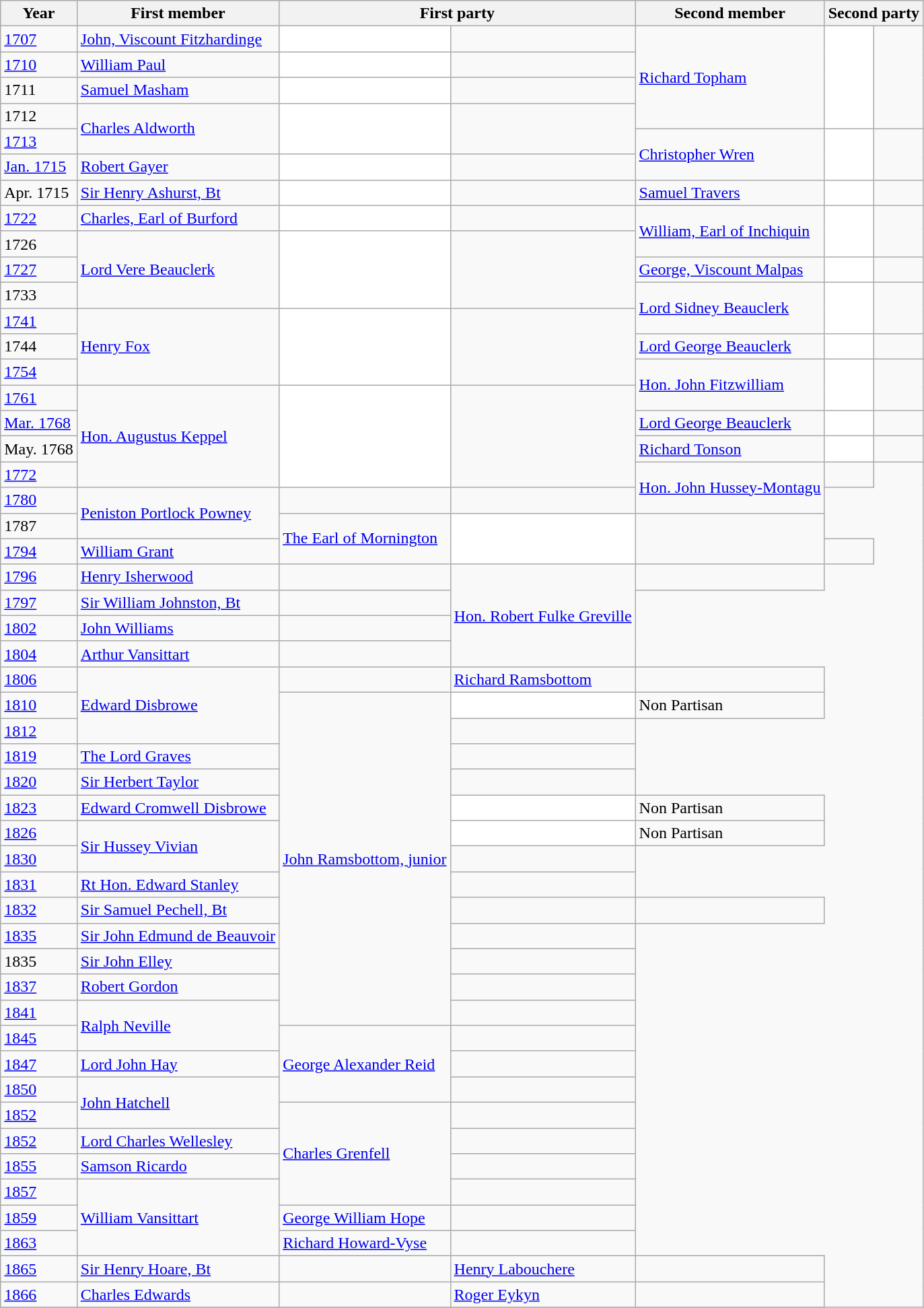<table class="wikitable">
<tr>
<th>Year</th>
<th>First member</th>
<th colspan=2>First party</th>
<th>Second member</th>
<th colspan=2>Second party</th>
</tr>
<tr>
<td><a href='#'>1707</a></td>
<td><a href='#'>John, Viscount Fitzhardinge</a></td>
<td style="color:inherit;background-color: white"></td>
<td></td>
<td rowspan="4"><a href='#'>Richard Topham</a></td>
<td rowspan="4" style="color:inherit;background-color: white"></td>
<td rowspan="4"></td>
</tr>
<tr>
<td><a href='#'>1710</a></td>
<td><a href='#'>William Paul</a></td>
<td style="color:inherit;background-color: white"></td>
<td></td>
</tr>
<tr>
<td>1711</td>
<td><a href='#'>Samuel Masham</a></td>
<td style="color:inherit;background-color: white"></td>
<td></td>
</tr>
<tr>
<td>1712</td>
<td rowspan="2"><a href='#'>Charles Aldworth</a></td>
<td rowspan="2" style="color:inherit;background-color: white"></td>
<td rowspan="2"></td>
</tr>
<tr>
<td><a href='#'>1713</a></td>
<td rowspan="2"><a href='#'>Christopher Wren</a></td>
<td rowspan="2" style="color:inherit;background-color: white"></td>
<td rowspan="2"></td>
</tr>
<tr>
<td><a href='#'>Jan. 1715</a></td>
<td><a href='#'>Robert Gayer</a></td>
<td style="color:inherit;background-color: white"></td>
<td></td>
</tr>
<tr>
<td>Apr. 1715</td>
<td><a href='#'>Sir Henry Ashurst, Bt</a></td>
<td style="color:inherit;background-color: white"></td>
<td></td>
<td><a href='#'>Samuel Travers</a></td>
<td style="color:inherit;background-color: white"></td>
<td></td>
</tr>
<tr>
<td><a href='#'>1722</a></td>
<td><a href='#'>Charles, Earl of Burford</a></td>
<td style="color:inherit;background-color: white"></td>
<td></td>
<td rowspan="2"><a href='#'>William, Earl of Inchiquin</a></td>
<td rowspan="2"  style="color:inherit;background-color: white"></td>
<td rowspan="2"></td>
</tr>
<tr>
<td>1726</td>
<td rowspan="3"><a href='#'>Lord Vere Beauclerk</a></td>
<td rowspan="3" style="color:inherit;background-color: white"></td>
<td rowspan="3"></td>
</tr>
<tr>
<td><a href='#'>1727</a></td>
<td><a href='#'>George, Viscount Malpas</a></td>
<td style="color:inherit;background-color: white"></td>
<td></td>
</tr>
<tr>
<td>1733</td>
<td rowspan="2"><a href='#'>Lord Sidney Beauclerk</a></td>
<td rowspan="2" style="color:inherit;background-color: white"></td>
<td rowspan="2"></td>
</tr>
<tr>
<td><a href='#'>1741</a></td>
<td rowspan="3"><a href='#'>Henry Fox</a></td>
<td rowspan="3" style="color:inherit;background-color: white"></td>
<td rowspan="3"></td>
</tr>
<tr>
<td>1744</td>
<td><a href='#'>Lord George Beauclerk</a></td>
<td style="color:inherit;background-color: white"></td>
<td></td>
</tr>
<tr>
<td><a href='#'>1754</a></td>
<td rowspan="2"><a href='#'>Hon. John Fitzwilliam</a></td>
<td rowspan="2" style="color:inherit;background-color: white"></td>
<td rowspan="2"></td>
</tr>
<tr>
<td><a href='#'>1761</a></td>
<td rowspan="4"><a href='#'>Hon. Augustus Keppel</a></td>
<td rowspan="4" style="color:inherit;background-color: white"></td>
<td rowspan="4"></td>
</tr>
<tr>
<td><a href='#'>Mar. 1768</a></td>
<td><a href='#'>Lord George Beauclerk</a></td>
<td style="color:inherit;background-color: white"></td>
<td></td>
</tr>
<tr>
<td>May. 1768</td>
<td><a href='#'>Richard Tonson</a></td>
<td style="color:inherit;background-color: white"></td>
<td></td>
</tr>
<tr>
<td><a href='#'>1772</a></td>
<td rowspan="2"><a href='#'>Hon. John Hussey-Montagu</a></td>
<td></td>
</tr>
<tr>
<td><a href='#'>1780</a></td>
<td rowspan="2"><a href='#'>Peniston Portlock Powney</a></td>
<td></td>
</tr>
<tr>
<td>1787</td>
<td rowspan="2"><a href='#'>The Earl of Mornington</a></td>
<td rowspan="2" style="color:inherit;background-color: white"></td>
<td rowspan="2"></td>
</tr>
<tr>
<td><a href='#'>1794</a></td>
<td><a href='#'>William Grant</a></td>
<td></td>
</tr>
<tr>
<td><a href='#'>1796</a></td>
<td><a href='#'>Henry Isherwood</a></td>
<td></td>
<td rowspan="4"><a href='#'>Hon. Robert Fulke Greville</a></td>
<td></td>
</tr>
<tr>
<td><a href='#'>1797</a></td>
<td><a href='#'>Sir William Johnston, Bt</a></td>
<td></td>
</tr>
<tr>
<td><a href='#'>1802</a></td>
<td><a href='#'>John Williams</a></td>
<td></td>
</tr>
<tr>
<td><a href='#'>1804</a></td>
<td><a href='#'>Arthur Vansittart</a></td>
<td></td>
</tr>
<tr>
<td><a href='#'>1806</a></td>
<td rowspan="3"><a href='#'>Edward Disbrowe</a></td>
<td></td>
<td><a href='#'>Richard Ramsbottom</a></td>
<td></td>
</tr>
<tr>
<td><a href='#'>1810</a></td>
<td rowspan="13"><a href='#'>John Ramsbottom, junior</a></td>
<td style="color:inherit;background-color: white"></td>
<td>Non Partisan</td>
</tr>
<tr>
<td><a href='#'>1812</a></td>
<td></td>
</tr>
<tr>
<td><a href='#'>1819</a></td>
<td><a href='#'>The Lord Graves</a></td>
<td></td>
</tr>
<tr>
<td><a href='#'>1820</a></td>
<td><a href='#'>Sir Herbert Taylor</a></td>
<td></td>
</tr>
<tr>
<td><a href='#'>1823</a></td>
<td><a href='#'>Edward Cromwell Disbrowe</a></td>
<td style="color:inherit;background-color: white"></td>
<td>Non Partisan</td>
</tr>
<tr>
<td><a href='#'>1826</a></td>
<td rowspan="2"><a href='#'>Sir Hussey Vivian</a></td>
<td style="color:inherit;background-color: white"></td>
<td>Non Partisan</td>
</tr>
<tr>
<td><a href='#'>1830</a></td>
<td></td>
</tr>
<tr>
<td><a href='#'>1831</a></td>
<td><a href='#'>Rt Hon. Edward Stanley</a></td>
<td></td>
</tr>
<tr>
<td><a href='#'>1832</a></td>
<td><a href='#'>Sir Samuel Pechell, Bt</a></td>
<td></td>
<td></td>
</tr>
<tr>
<td><a href='#'>1835</a></td>
<td><a href='#'>Sir John Edmund de Beauvoir</a></td>
<td></td>
</tr>
<tr>
<td>1835</td>
<td><a href='#'>Sir John Elley</a></td>
<td></td>
</tr>
<tr>
<td><a href='#'>1837</a></td>
<td><a href='#'>Robert Gordon</a></td>
<td></td>
</tr>
<tr>
<td><a href='#'>1841</a></td>
<td rowspan="2"><a href='#'>Ralph Neville</a></td>
<td></td>
</tr>
<tr>
<td><a href='#'>1845</a></td>
<td rowspan="3"><a href='#'>George Alexander Reid</a></td>
<td></td>
</tr>
<tr>
<td><a href='#'>1847</a></td>
<td><a href='#'>Lord John Hay</a></td>
<td></td>
</tr>
<tr>
<td><a href='#'>1850</a></td>
<td rowspan="2"><a href='#'>John Hatchell</a></td>
<td></td>
</tr>
<tr>
<td><a href='#'>1852</a></td>
<td rowspan="4"><a href='#'>Charles Grenfell</a></td>
<td></td>
</tr>
<tr>
<td><a href='#'>1852</a></td>
<td><a href='#'>Lord Charles Wellesley</a></td>
<td></td>
</tr>
<tr>
<td><a href='#'>1855</a></td>
<td><a href='#'>Samson Ricardo</a></td>
<td></td>
</tr>
<tr>
<td><a href='#'>1857</a></td>
<td rowspan="3"><a href='#'>William Vansittart</a></td>
<td></td>
</tr>
<tr>
<td><a href='#'>1859</a></td>
<td><a href='#'>George William Hope</a></td>
<td></td>
</tr>
<tr>
<td><a href='#'>1863</a></td>
<td><a href='#'>Richard Howard-Vyse</a></td>
<td></td>
</tr>
<tr>
<td><a href='#'>1865</a></td>
<td><a href='#'>Sir Henry Hoare, Bt</a></td>
<td></td>
<td><a href='#'>Henry Labouchere</a></td>
<td></td>
</tr>
<tr>
<td><a href='#'>1866</a></td>
<td><a href='#'>Charles Edwards</a></td>
<td></td>
<td><a href='#'>Roger Eykyn</a></td>
<td></td>
</tr>
<tr>
</tr>
</table>
